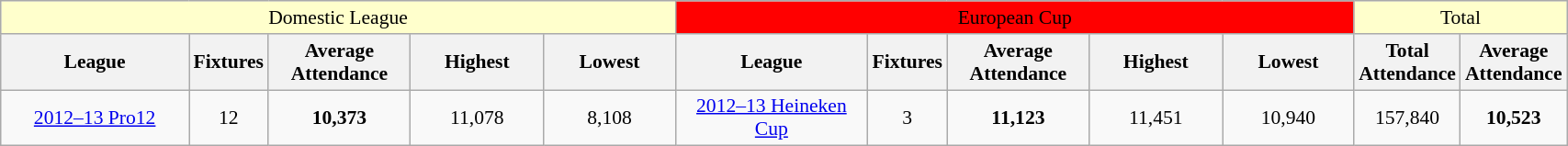<table class="wikitable sortable" style="font-size:90%; width:90%;">
<tr>
<td colspan="5" class="wikitable sortable" style="width:45%; background:#ffffcc; text-align:center;"><span>Domestic League</span></td>
<td colspan="5" class="wikitable sortable" style="width:45%; background:#f00; text-align:center;"><span>European Cup</span></td>
<td colspan="2" class="wikitable sortable" style="width:45%; background:#ffffcc; text-align:center;"><span>Total</span></td>
</tr>
<tr>
<th style="width:15%;">League</th>
<th style="width:5%;">Fixtures</th>
<th style="width:10%;">Average Attendance</th>
<th style="width:10%;">Highest</th>
<th style="width:10%;">Lowest</th>
<th style="width:15%;">League</th>
<th style="width:5%;">Fixtures</th>
<th style="width:10%;">Average Attendance</th>
<th style="width:10%;">Highest</th>
<th style="width:10%;">Lowest</th>
<th style="width:10%;">Total Attendance</th>
<th style="width:10%;">Average Attendance</th>
</tr>
<tr>
<td align=center><a href='#'>2012–13 Pro12</a></td>
<td align=center>12</td>
<td align=center><strong>10,373</strong></td>
<td align=center>11,078</td>
<td align=center>8,108</td>
<td align=center><a href='#'>2012–13 Heineken Cup</a></td>
<td align=center>3</td>
<td align=center><strong>11,123</strong></td>
<td align=center>11,451</td>
<td align=center>10,940</td>
<td align=center>157,840</td>
<td align=center><strong>10,523</strong></td>
</tr>
</table>
